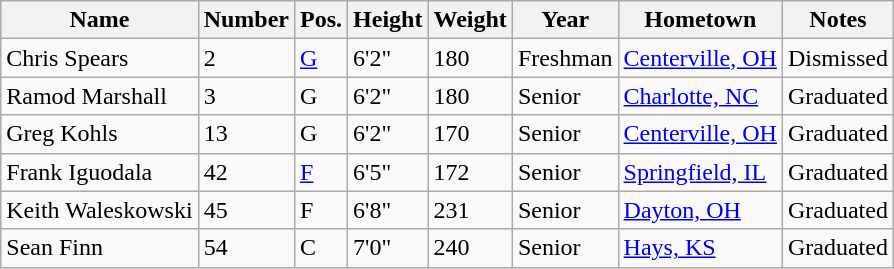<table class="wikitable sortable">
<tr>
<th>Name</th>
<th>Number</th>
<th>Pos.</th>
<th>Height</th>
<th>Weight</th>
<th>Year</th>
<th>Hometown</th>
<th class="unsortable">Notes</th>
</tr>
<tr>
<td sortname>Chris Spears</td>
<td>2</td>
<td><a href='#'>G</a></td>
<td>6'2"</td>
<td>180</td>
<td>Freshman</td>
<td><a href='#'>Centerville, OH</a></td>
<td>Dismissed</td>
</tr>
<tr>
<td sortname>Ramod Marshall</td>
<td>3</td>
<td>G</td>
<td>6'2"</td>
<td>180</td>
<td>Senior</td>
<td><a href='#'>Charlotte, NC</a></td>
<td>Graduated</td>
</tr>
<tr>
<td sortname>Greg Kohls</td>
<td>13</td>
<td>G</td>
<td>6'2"</td>
<td>170</td>
<td>Senior</td>
<td><a href='#'>Centerville, OH</a></td>
<td>Graduated</td>
</tr>
<tr>
<td sortname>Frank Iguodala</td>
<td>42</td>
<td><a href='#'>F</a></td>
<td>6'5"</td>
<td>172</td>
<td>Senior</td>
<td><a href='#'>Springfield, IL</a></td>
<td>Graduated</td>
</tr>
<tr>
<td sortname>Keith Waleskowski</td>
<td>45</td>
<td>F</td>
<td>6'8"</td>
<td>231</td>
<td>Senior</td>
<td><a href='#'>Dayton, OH</a></td>
<td>Graduated</td>
</tr>
<tr>
<td sortname>Sean Finn</td>
<td>54</td>
<td>C</td>
<td>7'0"</td>
<td>240</td>
<td>Senior</td>
<td><a href='#'>Hays, KS</a></td>
<td>Graduated</td>
</tr>
</table>
